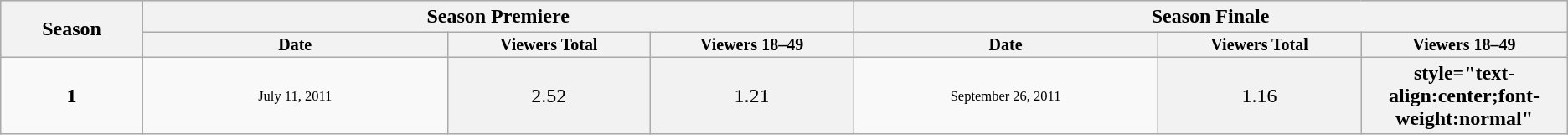<table class="wikitable">
<tr style="background:#e0e0e0;">
<th rowspan="2" style="width:7%;">Season</th>
<th colspan="3">Season Premiere</th>
<th colspan="3">Season Finale</th>
</tr>
<tr style="background:#e0e0e0;">
<th span style="width:15%; font-size:smaller; font-weight:bold; line-height:100%;">Date</th>
<th span style="width:10%; font-size:smaller; font-weight:bold; line-height:100%;">Viewers Total</th>
<th span style="width:10%; font-size:smaller; font-weight:bold; line-height:100%;">Viewers 18–49</th>
<th span style="width:15%; font-size:smaller; font-weight:bold; line-height:100%;">Date</th>
<th span style="width:10%; font-size:smaller; font-weight:bold; line-height:100%;">Viewers Total</th>
<th span style="width:10%; font-size:smaller; font-weight:bold; line-height:100%;">Viewers 18–49</th>
</tr>
<tr style="background:#f9f9f9;">
<th style="background:#F9F9F9;text-align:center">1</th>
<th style="background:#F9F9F9;font-size:11px;font-weight:normal;text-align:center;line-height:110%">July 11, 2011</th>
<th style="text-align:center;font-weight:normal">2.52</th>
<th style="text-align:center;font-weight:normal">1.21</th>
<th style="background:#F9F9F9;font-size:11px;font-weight:normal;text-align:center;line-height:110%">September 26, 2011</th>
<th style="text-align:center;font-weight:normal">1.16</th>
<th>style="text-align:center;font-weight:normal"  </th>
</tr>
</table>
